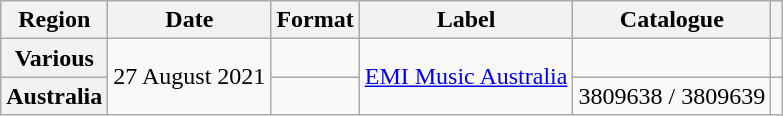<table class="wikitable plainrowheaders" style="text-align:center;">
<tr>
<th>Region</th>
<th>Date</th>
<th>Format</th>
<th>Label</th>
<th>Catalogue</th>
<th></th>
</tr>
<tr>
<th scope="row">Various</th>
<td rowspan="2">27 August 2021</td>
<td></td>
<td rowspan="2"><a href='#'>EMI Music Australia</a></td>
<td></td>
<td></td>
</tr>
<tr>
<th scope="row">Australia</th>
<td></td>
<td>3809638 / 3809639</td>
<td></td>
</tr>
</table>
